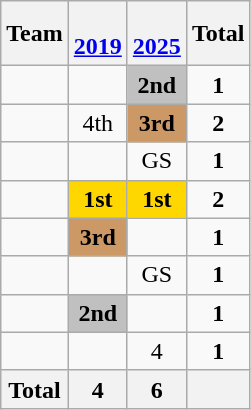<table class="wikitable sortable sticky-header" style="text-align:center">
<tr>
<th>Team</th>
<th><br><a href='#'>2019</a></th>
<th><br><a href='#'>2025</a></th>
<th>Total</th>
</tr>
<tr>
<td align=left></td>
<td></td>
<td bgcolor=silver><strong>2nd</strong></td>
<td><strong>1</strong></td>
</tr>
<tr>
<td align=left></td>
<td>4th</td>
<td bgcolor=cc9966><strong>3rd</strong></td>
<td><strong>2</strong></td>
</tr>
<tr>
<td align=left></td>
<td></td>
<td>GS</td>
<td><strong>1</strong></td>
</tr>
<tr>
<td align=left></td>
<td bgcolor=gold><strong>1st</strong></td>
<td bgcolor=gold><strong>1st</strong></td>
<td><strong>2</strong></td>
</tr>
<tr>
<td align=left></td>
<td bgcolor=cc9966><strong>3rd</strong></td>
<td></td>
<td><strong>1</strong></td>
</tr>
<tr>
<td align=left></td>
<td></td>
<td>GS</td>
<td><strong>1</strong></td>
</tr>
<tr>
<td align=left></td>
<td bgcolor=silver><strong>2nd</strong></td>
<td></td>
<td><strong>1</strong></td>
</tr>
<tr>
<td align=left></td>
<td></td>
<td>4</td>
<td><strong>1</strong></td>
</tr>
<tr>
<th align=left>Total</th>
<th>4</th>
<th>6</th>
<th></th>
</tr>
</table>
